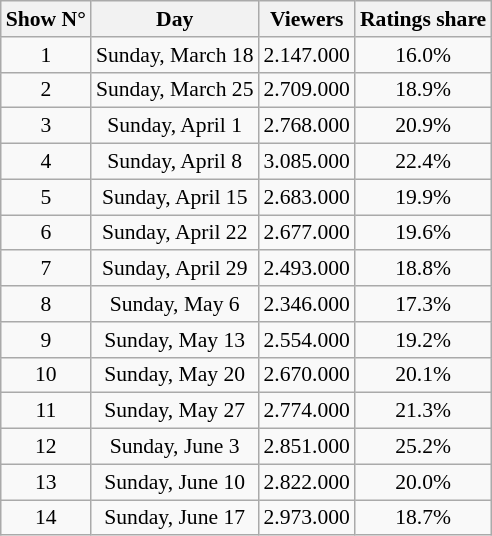<table class="wikitable sortable centre" style="text-align:center;font-size:90%;">
<tr>
<th>Show N°</th>
<th>Day</th>
<th>Viewers</th>
<th>Ratings share</th>
</tr>
<tr>
<td>1</td>
<td>Sunday, March 18</td>
<td>2.147.000</td>
<td>16.0%</td>
</tr>
<tr>
<td>2</td>
<td>Sunday, March 25</td>
<td>2.709.000</td>
<td>18.9%</td>
</tr>
<tr>
<td>3</td>
<td>Sunday, April 1</td>
<td>2.768.000</td>
<td>20.9%</td>
</tr>
<tr>
<td>4</td>
<td>Sunday, April 8</td>
<td>3.085.000</td>
<td>22.4%</td>
</tr>
<tr>
<td>5</td>
<td>Sunday, April 15</td>
<td>2.683.000</td>
<td>19.9%</td>
</tr>
<tr>
<td>6</td>
<td>Sunday, April 22</td>
<td>2.677.000</td>
<td>19.6%</td>
</tr>
<tr>
<td>7</td>
<td>Sunday, April 29</td>
<td>2.493.000</td>
<td>18.8%</td>
</tr>
<tr>
<td>8</td>
<td>Sunday, May 6</td>
<td>2.346.000</td>
<td>17.3%</td>
</tr>
<tr>
<td>9</td>
<td>Sunday, May 13</td>
<td>2.554.000</td>
<td>19.2%</td>
</tr>
<tr>
<td>10</td>
<td>Sunday, May 20</td>
<td>2.670.000</td>
<td>20.1%</td>
</tr>
<tr>
<td>11</td>
<td>Sunday, May 27</td>
<td>2.774.000</td>
<td>21.3%</td>
</tr>
<tr>
<td>12</td>
<td>Sunday, June 3</td>
<td>2.851.000</td>
<td>25.2%</td>
</tr>
<tr>
<td>13</td>
<td>Sunday, June 10</td>
<td>2.822.000</td>
<td>20.0%</td>
</tr>
<tr>
<td>14</td>
<td>Sunday, June 17</td>
<td>2.973.000</td>
<td>18.7%</td>
</tr>
</table>
